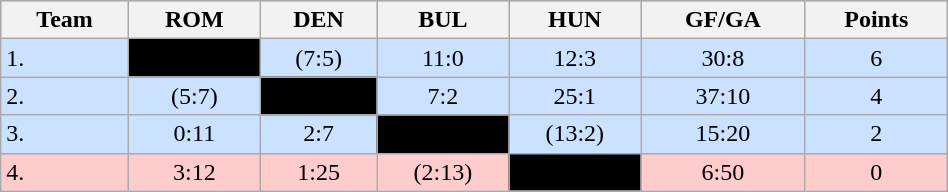<table class="wikitable" bgcolor="#EFEFFF" width="50%">
<tr bgcolor="#BCD2EE">
<th>Team</th>
<th>ROM</th>
<th>DEN</th>
<th>BUL</th>
<th>HUN</th>
<th>GF/GA</th>
<th>Points</th>
</tr>
<tr bgcolor="#CAE1FF" align="center">
<td align="left">1. </td>
<td style="background:#000000;"></td>
<td>(7:5)</td>
<td>11:0</td>
<td>12:3</td>
<td>30:8</td>
<td>6</td>
</tr>
<tr bgcolor="#CAE1FF" align="center">
<td align="left">2. </td>
<td>(5:7)</td>
<td style="background:#000000;"></td>
<td>7:2</td>
<td>25:1</td>
<td>37:10</td>
<td>4</td>
</tr>
<tr bgcolor="#CAE1FF" align="center">
<td align="left">3. </td>
<td>0:11</td>
<td>2:7</td>
<td style="background:#000000;"></td>
<td>(13:2)</td>
<td>15:20</td>
<td>2</td>
</tr>
<tr bgcolor="#ffcccc" align="center">
<td align="left">4. </td>
<td>3:12</td>
<td>1:25</td>
<td>(2:13)</td>
<td style="background:#000000;"></td>
<td>6:50</td>
<td>0</td>
</tr>
</table>
